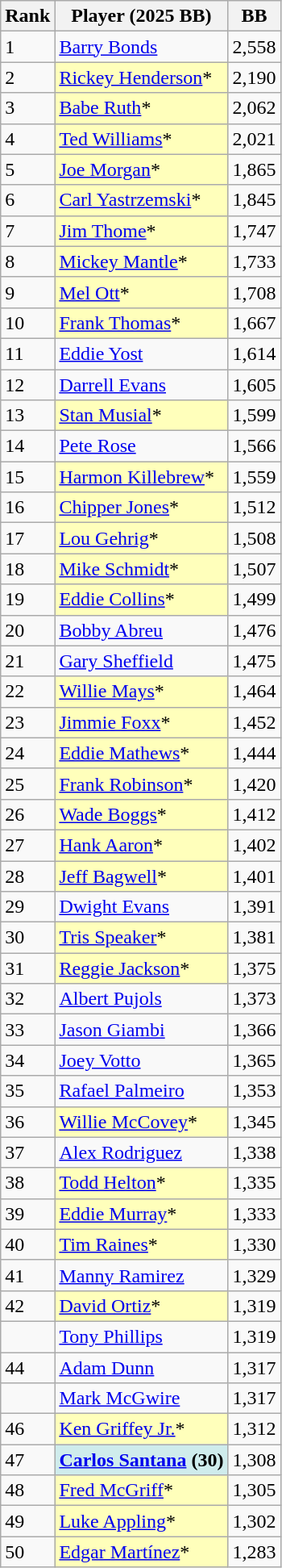<table class="wikitable" style="float:left;">
<tr>
<th>Rank</th>
<th>Player (2025 BB)</th>
<th>BB</th>
</tr>
<tr>
<td>1</td>
<td><a href='#'>Barry Bonds</a></td>
<td>2,558</td>
</tr>
<tr>
<td>2</td>
<td style="background:#ffffbb;"><a href='#'>Rickey Henderson</a>*</td>
<td>2,190</td>
</tr>
<tr>
<td>3</td>
<td style="background:#ffffbb;"><a href='#'>Babe Ruth</a>*</td>
<td>2,062</td>
</tr>
<tr>
<td>4</td>
<td style="background:#ffffbb;"><a href='#'>Ted Williams</a>*</td>
<td>2,021</td>
</tr>
<tr>
<td>5</td>
<td style="background:#ffffbb;"><a href='#'>Joe Morgan</a>*</td>
<td>1,865</td>
</tr>
<tr>
<td>6</td>
<td style="background:#ffffbb;"><a href='#'>Carl Yastrzemski</a>*</td>
<td>1,845</td>
</tr>
<tr>
<td>7</td>
<td style="background:#ffffbb;"><a href='#'>Jim Thome</a>*</td>
<td>1,747</td>
</tr>
<tr>
<td>8</td>
<td style="background:#ffffbb;"><a href='#'>Mickey Mantle</a>*</td>
<td>1,733</td>
</tr>
<tr>
<td>9</td>
<td style="background:#ffffbb;"><a href='#'>Mel Ott</a>*</td>
<td>1,708</td>
</tr>
<tr>
<td>10</td>
<td style="background:#ffffbb;"><a href='#'>Frank Thomas</a>*</td>
<td>1,667</td>
</tr>
<tr>
<td>11</td>
<td><a href='#'>Eddie Yost</a></td>
<td>1,614</td>
</tr>
<tr>
<td>12</td>
<td><a href='#'>Darrell Evans</a></td>
<td>1,605</td>
</tr>
<tr>
<td>13</td>
<td style="background:#ffffbb;"><a href='#'>Stan Musial</a>*</td>
<td>1,599</td>
</tr>
<tr>
<td>14</td>
<td><a href='#'>Pete Rose</a></td>
<td>1,566</td>
</tr>
<tr>
<td>15</td>
<td style="background:#ffffbb;"><a href='#'>Harmon Killebrew</a>*</td>
<td>1,559</td>
</tr>
<tr>
<td>16</td>
<td style="background:#ffffbb;"><a href='#'>Chipper Jones</a>*</td>
<td>1,512</td>
</tr>
<tr>
<td>17</td>
<td style="background:#ffffbb;"><a href='#'>Lou Gehrig</a>*</td>
<td>1,508</td>
</tr>
<tr>
<td>18</td>
<td style="background:#ffffbb;"><a href='#'>Mike Schmidt</a>*</td>
<td>1,507</td>
</tr>
<tr>
<td>19</td>
<td style="background:#ffffbb;"><a href='#'>Eddie Collins</a>*</td>
<td>1,499</td>
</tr>
<tr>
<td>20</td>
<td><a href='#'>Bobby Abreu</a></td>
<td>1,476</td>
</tr>
<tr>
<td>21</td>
<td><a href='#'>Gary Sheffield</a></td>
<td>1,475</td>
</tr>
<tr>
<td>22</td>
<td style="background:#ffffbb;"><a href='#'>Willie Mays</a>*</td>
<td>1,464</td>
</tr>
<tr>
<td>23</td>
<td style="background:#ffffbb;"><a href='#'>Jimmie Foxx</a>*</td>
<td>1,452</td>
</tr>
<tr>
<td>24</td>
<td style="background:#ffffbb;"><a href='#'>Eddie Mathews</a>*</td>
<td>1,444</td>
</tr>
<tr>
<td>25</td>
<td style="background:#ffffbb;"><a href='#'>Frank Robinson</a>*</td>
<td>1,420</td>
</tr>
<tr>
<td>26</td>
<td style="background:#ffffbb;"><a href='#'>Wade Boggs</a>*</td>
<td>1,412</td>
</tr>
<tr>
<td>27</td>
<td style="background:#ffffbb;"><a href='#'>Hank Aaron</a>*</td>
<td>1,402</td>
</tr>
<tr>
<td>28</td>
<td style="background:#ffffbb;"><a href='#'>Jeff Bagwell</a>*</td>
<td>1,401</td>
</tr>
<tr>
<td>29</td>
<td><a href='#'>Dwight Evans</a></td>
<td>1,391</td>
</tr>
<tr>
<td>30</td>
<td style="background:#ffffbb;"><a href='#'>Tris Speaker</a>*</td>
<td>1,381</td>
</tr>
<tr>
<td>31</td>
<td style="background:#ffffbb;"><a href='#'>Reggie Jackson</a>*</td>
<td>1,375</td>
</tr>
<tr>
<td>32</td>
<td style="background:#;"><a href='#'>Albert Pujols</a></td>
<td>1,373</td>
</tr>
<tr>
<td>33</td>
<td><a href='#'>Jason Giambi</a></td>
<td>1,366</td>
</tr>
<tr>
<td>34</td>
<td><a href='#'>Joey Votto</a></td>
<td>1,365</td>
</tr>
<tr>
<td>35</td>
<td><a href='#'>Rafael Palmeiro</a></td>
<td>1,353</td>
</tr>
<tr>
<td>36</td>
<td style="background:#ffffbb;"><a href='#'>Willie McCovey</a>*</td>
<td>1,345</td>
</tr>
<tr>
<td>37</td>
<td><a href='#'>Alex Rodriguez</a></td>
<td>1,338</td>
</tr>
<tr>
<td>38</td>
<td style="background:#ffffbb;"><a href='#'>Todd Helton</a>*</td>
<td>1,335</td>
</tr>
<tr>
<td>39</td>
<td style="background:#ffffbb;"><a href='#'>Eddie Murray</a>*</td>
<td>1,333</td>
</tr>
<tr>
<td>40</td>
<td style="background:#ffffbb;"><a href='#'>Tim Raines</a>*</td>
<td>1,330</td>
</tr>
<tr>
<td>41</td>
<td><a href='#'>Manny Ramirez</a></td>
<td>1,329</td>
</tr>
<tr>
<td>42</td>
<td style="background:#ffffbb;"><a href='#'>David Ortiz</a>*</td>
<td>1,319</td>
</tr>
<tr>
<td></td>
<td><a href='#'>Tony Phillips</a></td>
<td>1,319</td>
</tr>
<tr>
<td>44</td>
<td><a href='#'>Adam Dunn</a></td>
<td>1,317</td>
</tr>
<tr>
<td></td>
<td><a href='#'>Mark McGwire</a></td>
<td>1,317</td>
</tr>
<tr>
<td>46</td>
<td style="background:#ffffbb;"><a href='#'>Ken Griffey Jr.</a>*</td>
<td>1,312</td>
</tr>
<tr>
<td>47</td>
<td style="background:#cfecec;"><strong><a href='#'>Carlos Santana</a> (30)</strong></td>
<td>1,308</td>
</tr>
<tr>
<td>48</td>
<td style="background:#ffffbb;"><a href='#'>Fred McGriff</a>*</td>
<td>1,305</td>
</tr>
<tr>
<td>49</td>
<td style="background:#ffffbb;"><a href='#'>Luke Appling</a>*</td>
<td>1,302</td>
</tr>
<tr>
<td>50</td>
<td style="background:#ffffbb;"><a href='#'>Edgar Martínez</a>*</td>
<td>1,283</td>
</tr>
</table>
